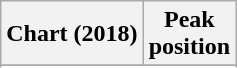<table class="wikitable sortable plainrowheaders">
<tr>
<th>Chart (2018)</th>
<th>Peak<br>position</th>
</tr>
<tr>
</tr>
<tr>
</tr>
<tr>
</tr>
</table>
